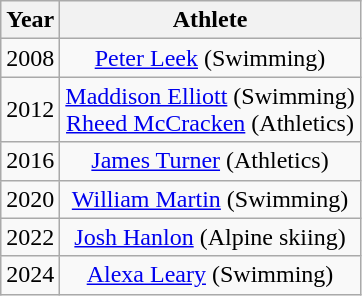<table class="wikitable" style="text-align:center">
<tr>
<th>Year</th>
<th>Athlete</th>
</tr>
<tr align="center">
<td>2008</td>
<td><a href='#'>Peter Leek</a> (Swimming)  </td>
</tr>
<tr align="center">
<td>2012</td>
<td><a href='#'>Maddison Elliott</a> (Swimming) <br> <a href='#'>Rheed McCracken</a> (Athletics)</td>
</tr>
<tr align="center">
<td>2016</td>
<td><a href='#'>James Turner</a> (Athletics) </td>
</tr>
<tr align="center">
<td>2020</td>
<td><a href='#'>William Martin</a> (Swimming) </td>
</tr>
<tr align="center">
<td>2022</td>
<td><a href='#'>Josh Hanlon</a> (Alpine skiing) </td>
</tr>
<tr>
<td>2024</td>
<td><a href='#'>Alexa Leary</a> (Swimming)</td>
</tr>
</table>
